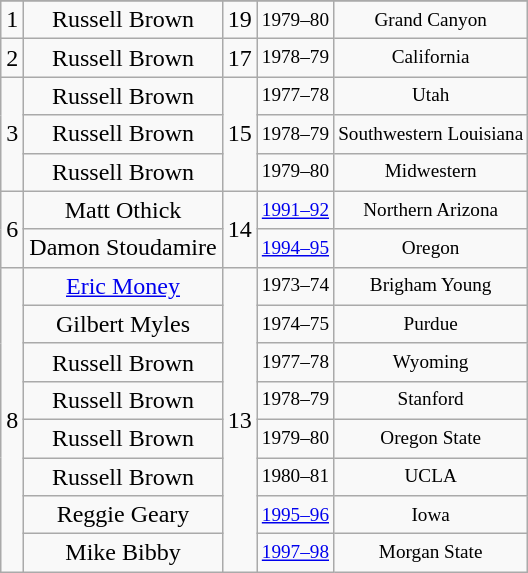<table class="wikitable" style="text-align: center;">
<tr>
</tr>
<tr>
<td>1</td>
<td>Russell Brown</td>
<td>19</td>
<td style="font-size:80%;">1979–80</td>
<td style="font-size:80%;">Grand Canyon</td>
</tr>
<tr>
<td>2</td>
<td>Russell Brown</td>
<td>17</td>
<td style="font-size:80%;">1978–79</td>
<td style="font-size:80%;">California</td>
</tr>
<tr>
<td rowspan=3>3</td>
<td>Russell Brown</td>
<td rowspan=3>15</td>
<td style="font-size:80%;">1977–78</td>
<td style="font-size:80%;">Utah</td>
</tr>
<tr>
<td>Russell Brown</td>
<td style="font-size:80%;">1978–79</td>
<td style="font-size:80%;">Southwestern Louisiana</td>
</tr>
<tr>
<td>Russell Brown</td>
<td style="font-size:80%;">1979–80</td>
<td style="font-size:80%;">Midwestern</td>
</tr>
<tr>
<td rowspan=2>6</td>
<td>Matt Othick</td>
<td rowspan=2>14</td>
<td style="font-size:80%;"><a href='#'>1991–92</a></td>
<td style="font-size:80%;">Northern Arizona</td>
</tr>
<tr>
<td>Damon Stoudamire</td>
<td style="font-size:80%;"><a href='#'>1994–95</a></td>
<td style="font-size:80%;">Oregon</td>
</tr>
<tr>
<td rowspan=8>8</td>
<td><a href='#'>Eric Money</a></td>
<td rowspan=8>13</td>
<td style="font-size:80%;">1973–74</td>
<td style="font-size:80%;">Brigham Young</td>
</tr>
<tr>
<td>Gilbert Myles</td>
<td style="font-size:80%;">1974–75</td>
<td style="font-size:80%;">Purdue</td>
</tr>
<tr>
<td>Russell Brown</td>
<td style="font-size:80%;">1977–78</td>
<td style="font-size:80%;">Wyoming</td>
</tr>
<tr>
<td>Russell Brown</td>
<td style="font-size:80%;">1978–79</td>
<td style="font-size:80%;">Stanford</td>
</tr>
<tr>
<td>Russell Brown</td>
<td style="font-size:80%;">1979–80</td>
<td style="font-size:80%;">Oregon State</td>
</tr>
<tr>
<td>Russell Brown</td>
<td style="font-size:80%;">1980–81</td>
<td style="font-size:80%;">UCLA</td>
</tr>
<tr>
<td>Reggie Geary</td>
<td style="font-size:80%;"><a href='#'>1995–96</a></td>
<td style="font-size:80%;">Iowa</td>
</tr>
<tr>
<td>Mike Bibby</td>
<td style="font-size:80%;"><a href='#'>1997–98</a></td>
<td style="font-size:80%;">Morgan State</td>
</tr>
</table>
